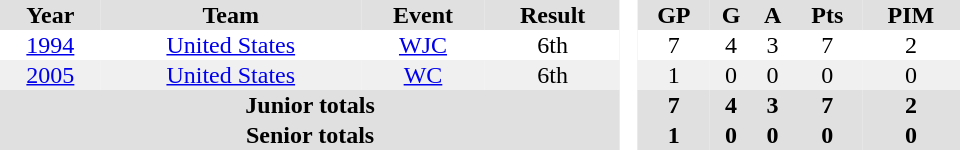<table border="0" cellpadding="1" cellspacing="0" style="text-align:center; width:40em">
<tr ALIGN="center" bgcolor="#e0e0e0">
<th>Year</th>
<th>Team</th>
<th>Event</th>
<th>Result</th>
<th rowspan="99" bgcolor="#ffffff"> </th>
<th>GP</th>
<th>G</th>
<th>A</th>
<th>Pts</th>
<th>PIM</th>
</tr>
<tr>
<td><a href='#'>1994</a></td>
<td><a href='#'>United States</a></td>
<td><a href='#'>WJC</a></td>
<td>6th</td>
<td>7</td>
<td>4</td>
<td>3</td>
<td>7</td>
<td>2</td>
</tr>
<tr bgcolor="#f0f0f0">
<td><a href='#'>2005</a></td>
<td><a href='#'>United States</a></td>
<td><a href='#'>WC</a></td>
<td>6th</td>
<td>1</td>
<td>0</td>
<td>0</td>
<td>0</td>
<td>0</td>
</tr>
<tr bgcolor="#e0e0e0">
<th colspan="4">Junior totals</th>
<th>7</th>
<th>4</th>
<th>3</th>
<th>7</th>
<th>2</th>
</tr>
<tr bgcolor="#e0e0e0">
<th colspan="4">Senior totals</th>
<th>1</th>
<th>0</th>
<th>0</th>
<th>0</th>
<th>0</th>
</tr>
</table>
